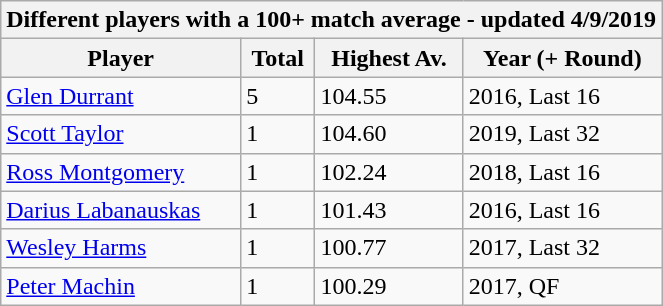<table class="wikitable sortable">
<tr>
<th colspan=4>Different players with a 100+ match average - updated 4/9/2019</th>
</tr>
<tr>
<th>Player</th>
<th>Total</th>
<th>Highest Av.</th>
<th>Year (+ Round)</th>
</tr>
<tr>
<td> <a href='#'>Glen Durrant</a></td>
<td>5</td>
<td>104.55</td>
<td>2016, Last 16</td>
</tr>
<tr>
<td> <a href='#'>Scott Taylor</a></td>
<td>1</td>
<td>104.60</td>
<td>2019, Last 32</td>
</tr>
<tr>
<td> <a href='#'>Ross Montgomery</a></td>
<td>1</td>
<td>102.24</td>
<td>2018, Last 16</td>
</tr>
<tr>
<td> <a href='#'>Darius Labanauskas</a></td>
<td>1</td>
<td>101.43</td>
<td>2016, Last 16</td>
</tr>
<tr>
<td> <a href='#'>Wesley Harms</a></td>
<td>1</td>
<td>100.77</td>
<td>2017, Last 32</td>
</tr>
<tr>
<td> <a href='#'>Peter Machin</a></td>
<td>1</td>
<td>100.29</td>
<td>2017, QF</td>
</tr>
</table>
